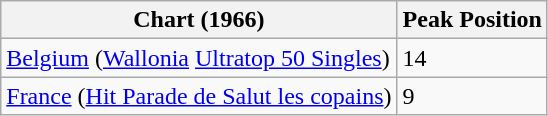<table class="wikitable">
<tr>
<th>Chart (1966)</th>
<th>Peak Position</th>
</tr>
<tr>
<td><a href='#'>Belgium</a> (<a href='#'>Wallonia</a> <a href='#'>Ultratop 50 Singles</a>)</td>
<td>14</td>
</tr>
<tr>
<td><a href='#'>France</a> (<a href='#'>Hit Parade de Salut les copains</a>)</td>
<td>9</td>
</tr>
</table>
